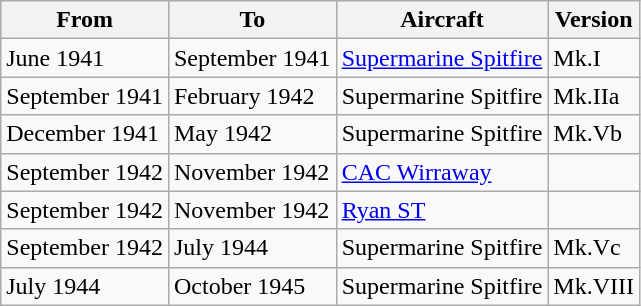<table class="wikitable">
<tr>
<th>From</th>
<th>To</th>
<th>Aircraft</th>
<th>Version</th>
</tr>
<tr>
<td>June 1941</td>
<td>September 1941</td>
<td><a href='#'>Supermarine Spitfire</a></td>
<td>Mk.I</td>
</tr>
<tr>
<td>September 1941</td>
<td>February 1942</td>
<td>Supermarine Spitfire</td>
<td>Mk.IIa</td>
</tr>
<tr>
<td>December 1941</td>
<td>May 1942</td>
<td>Supermarine Spitfire</td>
<td>Mk.Vb</td>
</tr>
<tr>
<td>September 1942</td>
<td>November 1942</td>
<td><a href='#'>CAC Wirraway</a></td>
<td></td>
</tr>
<tr>
<td>September 1942</td>
<td>November 1942</td>
<td><a href='#'>Ryan ST</a></td>
<td></td>
</tr>
<tr>
<td>September 1942</td>
<td>July 1944</td>
<td>Supermarine Spitfire</td>
<td>Mk.Vc</td>
</tr>
<tr>
<td>July 1944</td>
<td>October 1945</td>
<td>Supermarine Spitfire</td>
<td>Mk.VIII</td>
</tr>
</table>
